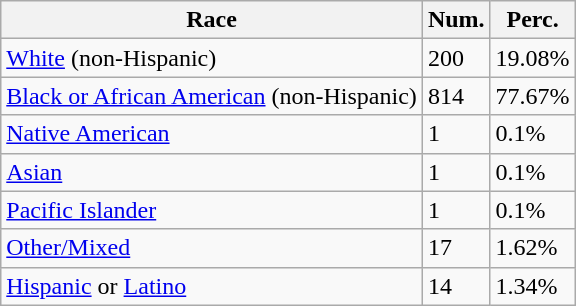<table class="wikitable">
<tr>
<th>Race</th>
<th>Num.</th>
<th>Perc.</th>
</tr>
<tr>
<td><a href='#'>White</a> (non-Hispanic)</td>
<td>200</td>
<td>19.08%</td>
</tr>
<tr>
<td><a href='#'>Black or African American</a> (non-Hispanic)</td>
<td>814</td>
<td>77.67%</td>
</tr>
<tr>
<td><a href='#'>Native American</a></td>
<td>1</td>
<td>0.1%</td>
</tr>
<tr>
<td><a href='#'>Asian</a></td>
<td>1</td>
<td>0.1%</td>
</tr>
<tr>
<td><a href='#'>Pacific Islander</a></td>
<td>1</td>
<td>0.1%</td>
</tr>
<tr>
<td><a href='#'>Other/Mixed</a></td>
<td>17</td>
<td>1.62%</td>
</tr>
<tr>
<td><a href='#'>Hispanic</a> or <a href='#'>Latino</a></td>
<td>14</td>
<td>1.34%</td>
</tr>
</table>
